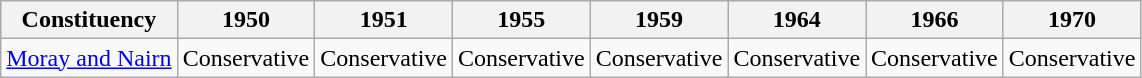<table class="wikitable sortable">
<tr>
<th>Constituency</th>
<th>1950</th>
<th>1951</th>
<th>1955</th>
<th>1959</th>
<th>1964</th>
<th>1966</th>
<th>1970</th>
</tr>
<tr>
<td><a href='#'>Moray and Nairn</a></td>
<td bgcolor=>Conservative</td>
<td bgcolor=>Conservative</td>
<td bgcolor=>Conservative</td>
<td bgcolor=>Conservative</td>
<td bgcolor=>Conservative</td>
<td bgcolor=>Conservative</td>
<td bgcolor=>Conservative</td>
</tr>
</table>
